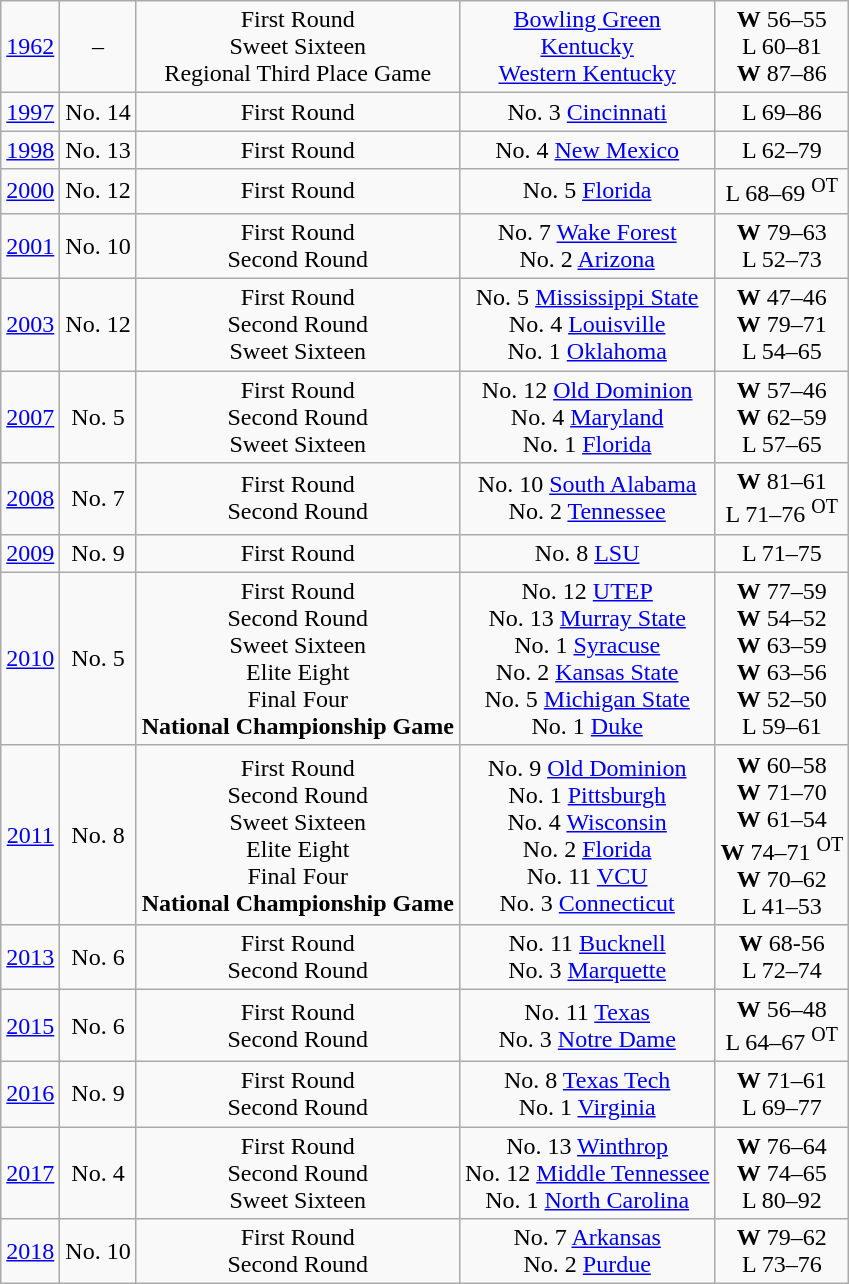<table class="wikitable">
<tr align="center">
<td><a href='#'>1962</a></td>
<td>–</td>
<td>First Round<br>Sweet Sixteen<br>Regional Third Place Game</td>
<td><a href='#'>Bowling Green</a><br><a href='#'>Kentucky</a><br><a href='#'>Western Kentucky</a></td>
<td><strong>W</strong> 56–55<br>L 60–81<br><strong>W</strong> 87–86</td>
</tr>
<tr style="text-align:center;">
<td><a href='#'>1997</a></td>
<td>No. 14</td>
<td>First Round</td>
<td>No. 3 <a href='#'>Cincinnati</a></td>
<td>L 69–86</td>
</tr>
<tr style="text-align:center;">
<td><a href='#'>1998</a></td>
<td>No. 13</td>
<td>First Round</td>
<td>No. 4 <a href='#'>New Mexico</a></td>
<td>L 62–79</td>
</tr>
<tr style="text-align:center;">
<td><a href='#'>2000</a></td>
<td>No. 12</td>
<td>First Round</td>
<td>No. 5 <a href='#'>Florida</a></td>
<td>L 68–69 <sup>OT</sup></td>
</tr>
<tr style="text-align:center;">
<td><a href='#'>2001</a></td>
<td>No. 10</td>
<td>First Round<br>Second Round</td>
<td>No. 7 <a href='#'>Wake Forest</a><br>No. 2 <a href='#'>Arizona</a></td>
<td><strong>W</strong> 79–63<br>L 52–73</td>
</tr>
<tr style="text-align:center;">
<td><a href='#'>2003</a></td>
<td>No. 12</td>
<td>First Round<br>Second Round<br>Sweet Sixteen</td>
<td>No. 5 <a href='#'>Mississippi State</a><br>No. 4 <a href='#'>Louisville</a><br>No. 1 <a href='#'>Oklahoma</a></td>
<td><strong>W</strong> 47–46<br><strong>W</strong> 79–71<br>L 54–65</td>
</tr>
<tr style="text-align:center;">
<td><a href='#'>2007</a></td>
<td>No. 5</td>
<td>First Round<br>Second Round<br>Sweet Sixteen</td>
<td>No. 12 <a href='#'>Old Dominion</a><br>No. 4 <a href='#'>Maryland</a><br>No. 1 <a href='#'>Florida</a></td>
<td><strong>W</strong> 57–46<br><strong>W</strong> 62–59<br>L 57–65</td>
</tr>
<tr style="text-align:center;">
<td><a href='#'>2008</a></td>
<td>No. 7</td>
<td>First Round<br>Second Round</td>
<td>No. 10 <a href='#'>South Alabama</a><br>No. 2 <a href='#'>Tennessee</a></td>
<td><strong>W</strong> 81–61<br>L 71–76 <sup>OT</sup></td>
</tr>
<tr style="text-align:center;">
<td><a href='#'>2009</a></td>
<td>No. 9</td>
<td>First Round</td>
<td>No. 8 <a href='#'>LSU</a></td>
<td>L 71–75</td>
</tr>
<tr style="text-align:center;">
<td><a href='#'>2010</a></td>
<td>No. 5</td>
<td>First Round<br>Second Round<br>Sweet Sixteen<br>Elite Eight<br>Final Four<br><strong>National Championship Game</strong></td>
<td>No. 12 <a href='#'>UTEP</a><br>No. 13 <a href='#'>Murray State</a><br>No. 1 <a href='#'>Syracuse</a><br>No. 2 <a href='#'>Kansas State</a><br>No. 5 <a href='#'>Michigan State</a><br>No. 1 <a href='#'>Duke</a></td>
<td><strong>W</strong> 77–59<br> <strong>W</strong> 54–52<br><strong>W</strong> 63–59<br><strong>W</strong> 63–56<br> <strong>W</strong> 52–50<br> L 59–61</td>
</tr>
<tr style="text-align:center;">
<td><a href='#'>2011</a></td>
<td>No. 8</td>
<td>First Round<br>Second Round<br>Sweet Sixteen<br>Elite Eight<br>Final Four<br><strong>National Championship Game</strong></td>
<td>No. 9 <a href='#'>Old Dominion</a><br>No. 1 <a href='#'>Pittsburgh</a><br>No. 4 <a href='#'>Wisconsin</a><br>No. 2 <a href='#'>Florida</a><br>No. 11 <a href='#'>VCU</a><br>No. 3 <a href='#'>Connecticut</a></td>
<td><strong>W</strong> 60–58<br><strong>W</strong> 71–70<br><strong>W</strong> 61–54<br><strong>W</strong> 74–71 <sup>OT</sup><br><strong>W</strong> 70–62<br>L 41–53</td>
</tr>
<tr style="text-align:center;">
<td><a href='#'>2013</a></td>
<td>No. 6</td>
<td>First Round<br>Second Round</td>
<td>No. 11 <a href='#'>Bucknell</a><br>No. 3 <a href='#'>Marquette</a></td>
<td><strong>W</strong> 68-56<br> L 72–74</td>
</tr>
<tr style="text-align:center;">
<td><a href='#'>2015</a></td>
<td>No. 6</td>
<td>First Round<br>Second Round</td>
<td>No. 11 <a href='#'>Texas</a><br>No. 3 <a href='#'>Notre Dame</a></td>
<td><strong>W</strong> 56–48<br> L 64–67 <sup>OT</sup></td>
</tr>
<tr style="text-align:center;">
<td><a href='#'>2016</a></td>
<td>No. 9</td>
<td>First Round<br>Second Round</td>
<td>No. 8 <a href='#'>Texas Tech</a><br>No. 1 <a href='#'>Virginia</a></td>
<td><strong>W</strong> 71–61<br> L 69–77</td>
</tr>
<tr style="text-align:center;">
<td><a href='#'>2017</a></td>
<td>No. 4</td>
<td>First Round<br>Second Round<br>Sweet Sixteen</td>
<td>No. 13 <a href='#'>Winthrop</a><br>No. 12 <a href='#'>Middle Tennessee</a><br>No. 1 <a href='#'>North Carolina</a></td>
<td><strong>W</strong> 76–64<br> <strong>W</strong> 74–65<br>  L 80–92</td>
</tr>
<tr style="text-align:center;">
<td><a href='#'>2018</a></td>
<td>No. 10</td>
<td>First Round<br>Second Round</td>
<td>No. 7 <a href='#'>Arkansas</a><br>No. 2 <a href='#'>Purdue</a></td>
<td><strong>W</strong> 79–62<br> L 73–76</td>
</tr>
</table>
